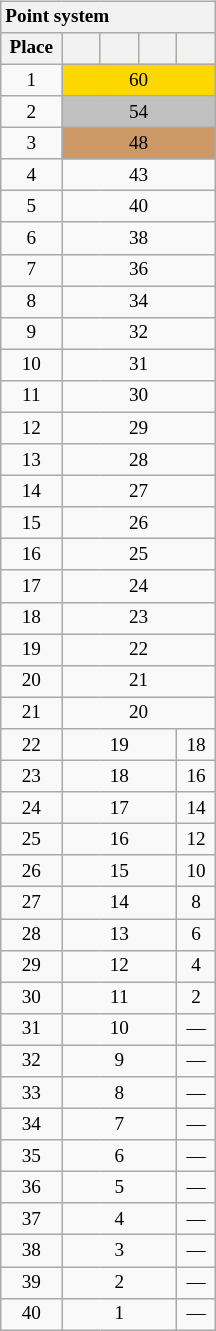<table class="wikitable collapsible collapsed" style="font-size:80%; text-align:center; float: right; width: 108pt; margin: 1em 0 1em 1em;">
<tr>
<th colspan="5" style="white-space:nowrap; text-align:left;">Point system   </th>
</tr>
<tr>
<th style="width: 20pt;">Place</th>
<th style="width: 12pt;"><small></small></th>
<th style="width: 12pt;"><small></small></th>
<th style="width: 12pt;"><small></small></th>
<th style="width: 12pt;"><small></small></th>
</tr>
<tr>
<td>1</td>
<td colspan="4" bgcolor="gold">60</td>
</tr>
<tr>
<td>2</td>
<td colspan="4" bgcolor="silver">54</td>
</tr>
<tr>
<td>3</td>
<td colspan="4" bgcolor="cc9966">48</td>
</tr>
<tr>
<td>4</td>
<td colspan="4">43</td>
</tr>
<tr>
<td>5</td>
<td colspan="4">40</td>
</tr>
<tr>
<td>6</td>
<td colspan="4">38</td>
</tr>
<tr>
<td>7</td>
<td colspan="4">36</td>
</tr>
<tr>
<td>8</td>
<td colspan="4">34</td>
</tr>
<tr>
<td>9</td>
<td colspan="4">32</td>
</tr>
<tr>
<td>10</td>
<td colspan="4">31</td>
</tr>
<tr>
<td>11</td>
<td colspan="4">30</td>
</tr>
<tr>
<td>12</td>
<td colspan="4">29</td>
</tr>
<tr>
<td>13</td>
<td colspan="4">28</td>
</tr>
<tr>
<td>14</td>
<td colspan="4">27</td>
</tr>
<tr>
<td>15</td>
<td colspan="4">26</td>
</tr>
<tr>
<td>16</td>
<td colspan="4">25</td>
</tr>
<tr>
<td>17</td>
<td colspan="4">24</td>
</tr>
<tr>
<td>18</td>
<td colspan="4">23</td>
</tr>
<tr>
<td>19</td>
<td colspan="4">22</td>
</tr>
<tr>
<td>20</td>
<td colspan="4">21</td>
</tr>
<tr>
<td>21</td>
<td colspan="4">20</td>
</tr>
<tr>
<td>22</td>
<td colspan="3">19</td>
<td>18</td>
</tr>
<tr>
<td>23</td>
<td colspan="3">18</td>
<td>16</td>
</tr>
<tr>
<td>24</td>
<td colspan="3">17</td>
<td>14</td>
</tr>
<tr>
<td>25</td>
<td colspan="3">16</td>
<td>12</td>
</tr>
<tr>
<td>26</td>
<td colspan="3">15</td>
<td>10</td>
</tr>
<tr>
<td>27</td>
<td colspan="3">14</td>
<td>8</td>
</tr>
<tr>
<td>28</td>
<td colspan="3">13</td>
<td>6</td>
</tr>
<tr>
<td>29</td>
<td colspan="3">12</td>
<td>4</td>
</tr>
<tr>
<td>30</td>
<td colspan="3">11</td>
<td>2</td>
</tr>
<tr>
<td>31</td>
<td colspan="3">10</td>
<td>—</td>
</tr>
<tr>
<td>32</td>
<td colspan="3">9</td>
<td>—</td>
</tr>
<tr>
<td>33</td>
<td colspan="3">8</td>
<td>—</td>
</tr>
<tr>
<td>34</td>
<td colspan="3">7</td>
<td>—</td>
</tr>
<tr>
<td>35</td>
<td colspan="3">6</td>
<td>—</td>
</tr>
<tr>
<td>36</td>
<td colspan="3">5</td>
<td>—</td>
</tr>
<tr>
<td>37</td>
<td colspan="3">4</td>
<td>—</td>
</tr>
<tr>
<td>38</td>
<td colspan="3">3</td>
<td>—</td>
</tr>
<tr>
<td>39</td>
<td colspan="3">2</td>
<td>—</td>
</tr>
<tr>
<td>40</td>
<td colspan="3">1</td>
<td>—</td>
</tr>
</table>
